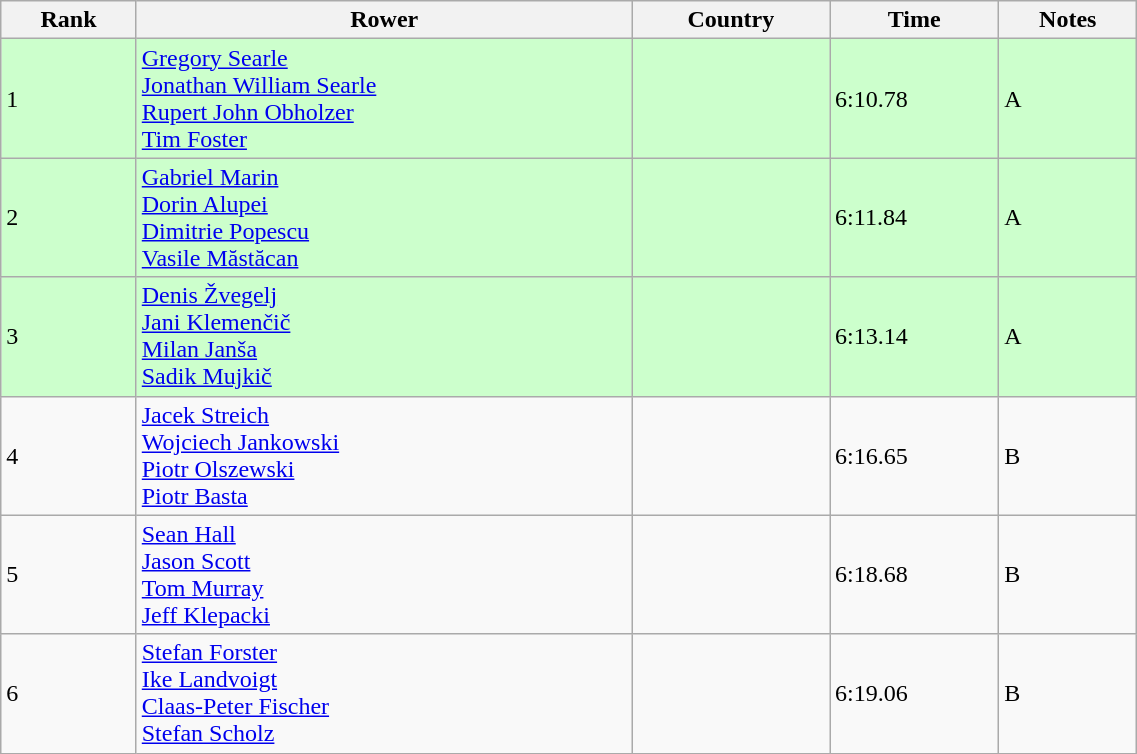<table class="wikitable sortable" width=60%>
<tr>
<th>Rank</th>
<th>Rower</th>
<th>Country</th>
<th>Time</th>
<th>Notes</th>
</tr>
<tr bgcolor=ccffcc>
<td>1</td>
<td><a href='#'>Gregory Searle</a><br><a href='#'>Jonathan William Searle</a><br><a href='#'>Rupert John Obholzer</a><br><a href='#'>Tim Foster</a></td>
<td></td>
<td>6:10.78</td>
<td>A</td>
</tr>
<tr bgcolor=ccffcc>
<td>2</td>
<td><a href='#'>Gabriel Marin</a><br><a href='#'>Dorin Alupei</a><br><a href='#'>Dimitrie Popescu</a><br><a href='#'>Vasile Măstăcan</a></td>
<td></td>
<td>6:11.84</td>
<td>A</td>
</tr>
<tr bgcolor=ccffcc>
<td>3</td>
<td><a href='#'>Denis Žvegelj</a><br><a href='#'>Jani Klemenčič</a><br><a href='#'>Milan Janša</a><br><a href='#'>Sadik Mujkič</a></td>
<td></td>
<td>6:13.14</td>
<td>A</td>
</tr>
<tr>
<td>4</td>
<td><a href='#'>Jacek Streich</a><br><a href='#'>Wojciech Jankowski</a><br><a href='#'>Piotr Olszewski</a><br><a href='#'>Piotr Basta</a></td>
<td></td>
<td>6:16.65</td>
<td>B</td>
</tr>
<tr>
<td>5</td>
<td><a href='#'>Sean Hall</a><br><a href='#'>Jason Scott</a><br><a href='#'>Tom Murray</a><br><a href='#'>Jeff Klepacki</a></td>
<td></td>
<td>6:18.68</td>
<td>B</td>
</tr>
<tr>
<td>6</td>
<td><a href='#'>Stefan Forster</a><br><a href='#'>Ike Landvoigt</a><br><a href='#'>Claas-Peter Fischer</a><br><a href='#'>Stefan Scholz</a></td>
<td></td>
<td>6:19.06</td>
<td>B</td>
</tr>
</table>
